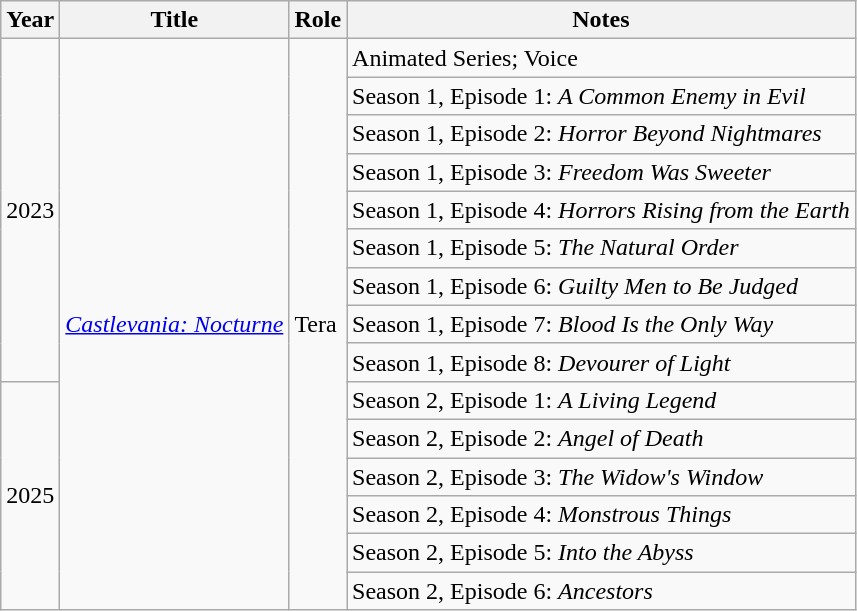<table class="wikitable sortable unsortable">
<tr>
<th scope="col">Year</th>
<th scope="col">Title</th>
<th scope="col">Role</th>
<th class="unsortable" scope="col">Notes</th>
</tr>
<tr>
<td rowspan=9>2023</td>
<td rowspan=15><em><a href='#'>Castlevania: Nocturne</a></em></td>
<td rowspan=15>Tera</td>
<td>Animated Series; Voice</td>
</tr>
<tr>
<td>Season 1, Episode 1: <em>A Common Enemy in Evil</em></td>
</tr>
<tr>
<td>Season 1, Episode 2: <em>Horror Beyond Nightmares</em></td>
</tr>
<tr>
<td>Season 1, Episode 3: <em>Freedom Was Sweeter</em></td>
</tr>
<tr>
<td>Season 1, Episode 4: <em>Horrors Rising from the Earth</em></td>
</tr>
<tr>
<td>Season 1, Episode 5: <em>The Natural Order</em></td>
</tr>
<tr>
<td>Season 1, Episode 6: <em>Guilty Men to Be Judged</em></td>
</tr>
<tr>
<td>Season 1, Episode 7: <em>Blood Is the Only Way</em></td>
</tr>
<tr>
<td>Season 1, Episode 8: <em>Devourer of Light</em></td>
</tr>
<tr>
<td rowspan=6>2025</td>
<td>Season 2, Episode 1: <em>A Living Legend</em></td>
</tr>
<tr>
<td>Season 2, Episode 2: <em>Angel of Death</em></td>
</tr>
<tr>
<td>Season 2, Episode 3: <em>The Widow's Window</em></td>
</tr>
<tr>
<td>Season 2, Episode 4: <em>Monstrous Things</em></td>
</tr>
<tr>
<td>Season 2, Episode 5: <em>Into the Abyss</em></td>
</tr>
<tr>
<td>Season 2, Episode 6: <em>Ancestors</em></td>
</tr>
</table>
